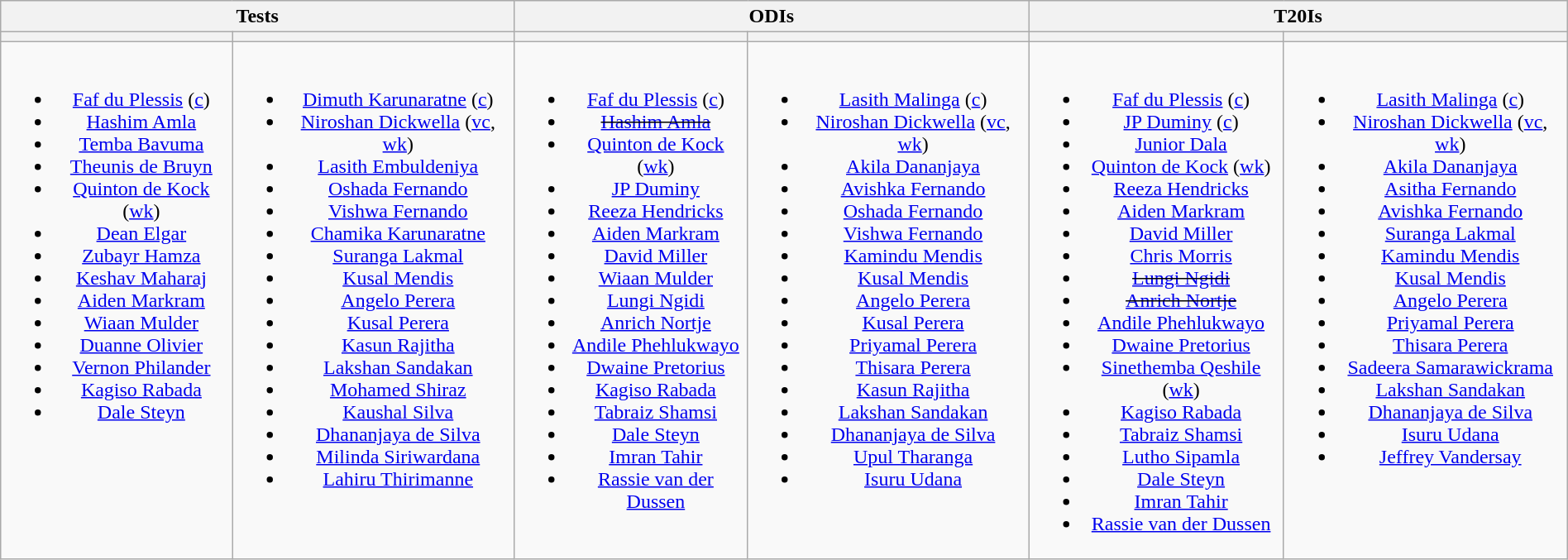<table class="wikitable" style="text-align:center; margin:auto">
<tr>
<th colspan=2>Tests</th>
<th colspan=2>ODIs</th>
<th colspan=2>T20Is</th>
</tr>
<tr>
<th></th>
<th></th>
<th></th>
<th></th>
<th></th>
<th></th>
</tr>
<tr style="vertical-align:top">
<td><br><ul><li><a href='#'>Faf du Plessis</a> (<a href='#'>c</a>)</li><li><a href='#'>Hashim Amla</a></li><li><a href='#'>Temba Bavuma</a></li><li><a href='#'>Theunis de Bruyn</a></li><li><a href='#'>Quinton de Kock</a> (<a href='#'>wk</a>)</li><li><a href='#'>Dean Elgar</a></li><li><a href='#'>Zubayr Hamza</a></li><li><a href='#'>Keshav Maharaj</a></li><li><a href='#'>Aiden Markram</a></li><li><a href='#'>Wiaan Mulder</a></li><li><a href='#'>Duanne Olivier</a></li><li><a href='#'>Vernon Philander</a></li><li><a href='#'>Kagiso Rabada</a></li><li><a href='#'>Dale Steyn</a></li></ul></td>
<td><br><ul><li><a href='#'>Dimuth Karunaratne</a> (<a href='#'>c</a>)</li><li><a href='#'>Niroshan Dickwella</a> (<a href='#'>vc</a>, <a href='#'>wk</a>)</li><li><a href='#'>Lasith Embuldeniya</a></li><li><a href='#'>Oshada Fernando</a></li><li><a href='#'>Vishwa Fernando</a></li><li><a href='#'>Chamika Karunaratne</a></li><li><a href='#'>Suranga Lakmal</a></li><li><a href='#'>Kusal Mendis</a></li><li><a href='#'>Angelo Perera</a></li><li><a href='#'>Kusal Perera</a></li><li><a href='#'>Kasun Rajitha</a></li><li><a href='#'>Lakshan Sandakan</a></li><li><a href='#'>Mohamed Shiraz</a></li><li><a href='#'>Kaushal Silva</a></li><li><a href='#'>Dhananjaya de Silva</a></li><li><a href='#'>Milinda Siriwardana</a></li><li><a href='#'>Lahiru Thirimanne</a></li></ul></td>
<td><br><ul><li><a href='#'>Faf du Plessis</a> (<a href='#'>c</a>)</li><li><s><a href='#'>Hashim Amla</a></s></li><li><a href='#'>Quinton de Kock</a> (<a href='#'>wk</a>)</li><li><a href='#'>JP Duminy</a></li><li><a href='#'>Reeza Hendricks</a></li><li><a href='#'>Aiden Markram</a></li><li><a href='#'>David Miller</a></li><li><a href='#'>Wiaan Mulder</a></li><li><a href='#'>Lungi Ngidi</a></li><li><a href='#'>Anrich Nortje</a></li><li><a href='#'>Andile Phehlukwayo</a></li><li><a href='#'>Dwaine Pretorius</a></li><li><a href='#'>Kagiso Rabada</a></li><li><a href='#'>Tabraiz Shamsi</a></li><li><a href='#'>Dale Steyn</a></li><li><a href='#'>Imran Tahir</a></li><li><a href='#'>Rassie van der Dussen</a></li></ul></td>
<td><br><ul><li><a href='#'>Lasith Malinga</a> (<a href='#'>c</a>)</li><li><a href='#'>Niroshan Dickwella</a> (<a href='#'>vc</a>, <a href='#'>wk</a>)</li><li><a href='#'>Akila Dananjaya</a></li><li><a href='#'>Avishka Fernando</a></li><li><a href='#'>Oshada Fernando</a></li><li><a href='#'>Vishwa Fernando</a></li><li><a href='#'>Kamindu Mendis</a></li><li><a href='#'>Kusal Mendis</a></li><li><a href='#'>Angelo Perera</a></li><li><a href='#'>Kusal Perera</a></li><li><a href='#'>Priyamal Perera</a></li><li><a href='#'>Thisara Perera</a></li><li><a href='#'>Kasun Rajitha</a></li><li><a href='#'>Lakshan Sandakan</a></li><li><a href='#'>Dhananjaya de Silva</a></li><li><a href='#'>Upul Tharanga</a></li><li><a href='#'>Isuru Udana</a></li></ul></td>
<td><br><ul><li><a href='#'>Faf du Plessis</a> (<a href='#'>c</a>)</li><li><a href='#'>JP Duminy</a> (<a href='#'>c</a>)</li><li><a href='#'>Junior Dala</a></li><li><a href='#'>Quinton de Kock</a> (<a href='#'>wk</a>)</li><li><a href='#'>Reeza Hendricks</a></li><li><a href='#'>Aiden Markram</a></li><li><a href='#'>David Miller</a></li><li><a href='#'>Chris Morris</a></li><li><s><a href='#'>Lungi Ngidi</a></s></li><li><s><a href='#'>Anrich Nortje</a></s></li><li><a href='#'>Andile Phehlukwayo</a></li><li><a href='#'>Dwaine Pretorius</a></li><li><a href='#'>Sinethemba Qeshile</a> (<a href='#'>wk</a>)</li><li><a href='#'>Kagiso Rabada</a></li><li><a href='#'>Tabraiz Shamsi</a></li><li><a href='#'>Lutho Sipamla</a></li><li><a href='#'>Dale Steyn</a></li><li><a href='#'>Imran Tahir</a></li><li><a href='#'>Rassie van der Dussen</a></li></ul></td>
<td><br><ul><li><a href='#'>Lasith Malinga</a> (<a href='#'>c</a>)</li><li><a href='#'>Niroshan Dickwella</a> (<a href='#'>vc</a>, <a href='#'>wk</a>)</li><li><a href='#'>Akila Dananjaya</a></li><li><a href='#'>Asitha Fernando</a></li><li><a href='#'>Avishka Fernando</a></li><li><a href='#'>Suranga Lakmal</a></li><li><a href='#'>Kamindu Mendis</a></li><li><a href='#'>Kusal Mendis</a></li><li><a href='#'>Angelo Perera</a></li><li><a href='#'>Priyamal Perera</a></li><li><a href='#'>Thisara Perera</a></li><li><a href='#'>Sadeera Samarawickrama</a></li><li><a href='#'>Lakshan Sandakan</a></li><li><a href='#'>Dhananjaya de Silva</a></li><li><a href='#'>Isuru Udana</a></li><li><a href='#'>Jeffrey Vandersay</a></li></ul></td>
</tr>
</table>
